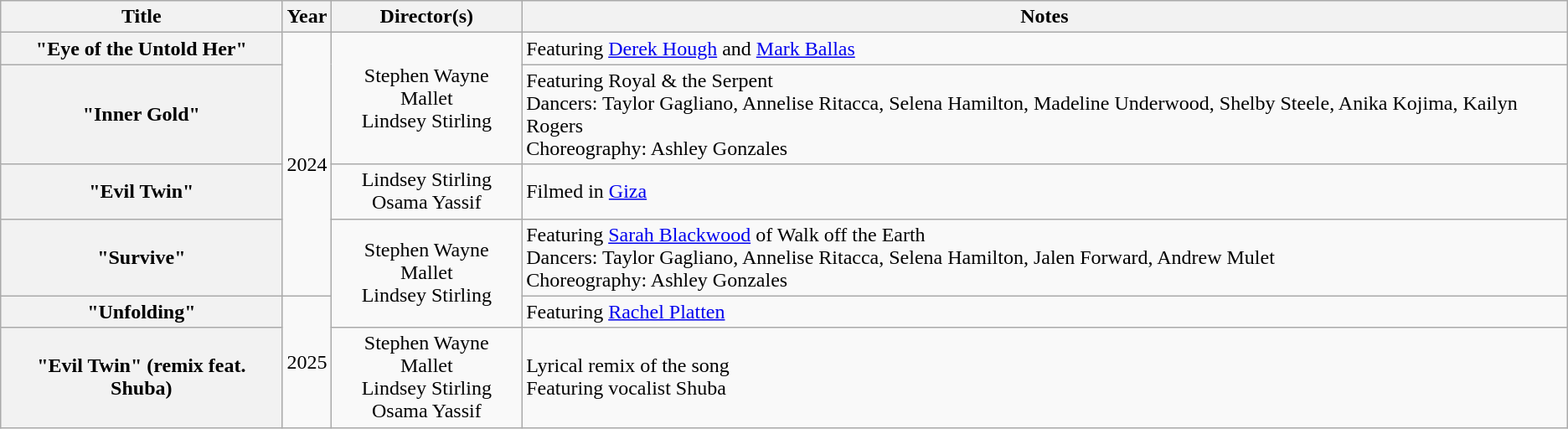<table class="wikitable plainrowheaders" style="text-align:center;">
<tr>
<th scope="col">Title</th>
<th scope="col">Year</th>
<th scope="col">Director(s)</th>
<th scope="col">Notes</th>
</tr>
<tr>
<th scope="row">"Eye of the Untold Her"</th>
<td rowspan="4">2024</td>
<td rowspan="2">Stephen Wayne Mallet<br>Lindsey Stirling</td>
<td style="text-align:left;">Featuring <a href='#'>Derek Hough</a> and <a href='#'>Mark Ballas</a></td>
</tr>
<tr>
<th scope="row">"Inner Gold"</th>
<td style="text-align:left;">Featuring Royal & the Serpent<br>Dancers: Taylor Gagliano, Annelise Ritacca, Selena Hamilton, Madeline Underwood, Shelby Steele, Anika Kojima, Kailyn Rogers<br>Choreography: Ashley Gonzales</td>
</tr>
<tr>
<th scope="row">"Evil Twin"</th>
<td>Lindsey Stirling<br>Osama Yassif</td>
<td style="text-align:left;">Filmed in <a href='#'>Giza</a></td>
</tr>
<tr>
<th scope="row">"Survive"</th>
<td rowspan="2">Stephen Wayne Mallet<br>Lindsey Stirling</td>
<td style="text-align:left;">Featuring <a href='#'>Sarah Blackwood</a> of Walk off the Earth<br>Dancers: Taylor Gagliano, Annelise Ritacca, Selena Hamilton, Jalen Forward, Andrew Mulet<br>Choreography: Ashley Gonzales</td>
</tr>
<tr>
<th scope="row">"Unfolding"</th>
<td rowspan="2">2025</td>
<td style="text-align:left;">Featuring <a href='#'>Rachel Platten</a></td>
</tr>
<tr>
<th scope="row">"Evil Twin" (remix feat. Shuba)</th>
<td rowspan="1">Stephen Wayne Mallet<br>Lindsey Stirling<br>Osama Yassif</td>
<td style="text-align:left;">Lyrical remix of the song<br>Featuring vocalist Shuba</td>
</tr>
</table>
